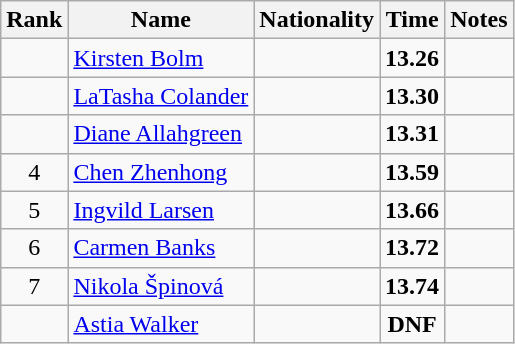<table class="wikitable sortable" style="text-align:center">
<tr>
<th>Rank</th>
<th>Name</th>
<th>Nationality</th>
<th>Time</th>
<th>Notes</th>
</tr>
<tr>
<td></td>
<td align=left><a href='#'>Kirsten Bolm</a></td>
<td align=left></td>
<td><strong>13.26</strong></td>
<td></td>
</tr>
<tr>
<td></td>
<td align=left><a href='#'>LaTasha Colander</a></td>
<td align=left></td>
<td><strong>13.30</strong></td>
<td></td>
</tr>
<tr>
<td></td>
<td align=left><a href='#'>Diane Allahgreen</a></td>
<td align=left></td>
<td><strong>13.31</strong></td>
<td></td>
</tr>
<tr>
<td>4</td>
<td align=left><a href='#'>Chen Zhenhong</a></td>
<td align=left></td>
<td><strong>13.59</strong></td>
<td></td>
</tr>
<tr>
<td>5</td>
<td align=left><a href='#'>Ingvild Larsen</a></td>
<td align=left></td>
<td><strong>13.66</strong></td>
<td></td>
</tr>
<tr>
<td>6</td>
<td align=left><a href='#'>Carmen Banks</a></td>
<td align=left></td>
<td><strong>13.72</strong></td>
<td></td>
</tr>
<tr>
<td>7</td>
<td align=left><a href='#'>Nikola Špinová</a></td>
<td align=left></td>
<td><strong>13.74</strong></td>
<td></td>
</tr>
<tr>
<td></td>
<td align=left><a href='#'>Astia Walker</a></td>
<td align=left></td>
<td><strong>DNF</strong></td>
<td></td>
</tr>
</table>
